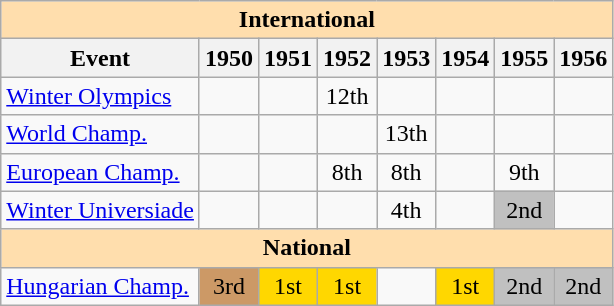<table class="wikitable" style="text-align:center">
<tr>
<th style="background-color: #ffdead; " colspan=8 align=center>International</th>
</tr>
<tr>
<th>Event</th>
<th>1950</th>
<th>1951</th>
<th>1952</th>
<th>1953</th>
<th>1954</th>
<th>1955</th>
<th>1956</th>
</tr>
<tr>
<td align=left><a href='#'>Winter Olympics</a></td>
<td></td>
<td></td>
<td>12th</td>
<td></td>
<td></td>
<td></td>
<td></td>
</tr>
<tr>
<td align=left><a href='#'>World Champ.</a></td>
<td></td>
<td></td>
<td></td>
<td>13th</td>
<td></td>
<td></td>
<td></td>
</tr>
<tr>
<td align=left><a href='#'>European Champ.</a></td>
<td></td>
<td></td>
<td>8th</td>
<td>8th</td>
<td></td>
<td>9th</td>
<td></td>
</tr>
<tr>
<td align=left><a href='#'>Winter Universiade</a></td>
<td></td>
<td></td>
<td></td>
<td>4th</td>
<td></td>
<td bgcolor=silver>2nd</td>
<td></td>
</tr>
<tr>
<th style="background-color: #ffdead; " colspan=8 align=center>National</th>
</tr>
<tr>
<td align=left><a href='#'>Hungarian Champ.</a></td>
<td bgcolor=cc9966>3rd</td>
<td bgcolor=gold>1st</td>
<td bgcolor=gold>1st</td>
<td></td>
<td bgcolor=gold>1st</td>
<td bgcolor=silver>2nd</td>
<td bgcolor=silver>2nd</td>
</tr>
</table>
